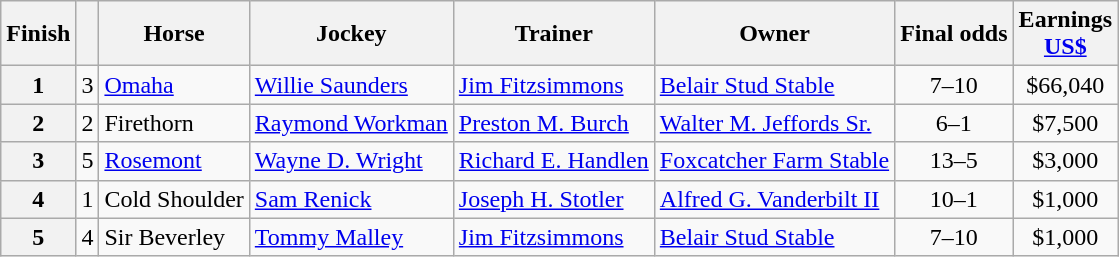<table class="wikitable sortable">
<tr>
<th>Finish</th>
<th></th>
<th>Horse</th>
<th>Jockey</th>
<th>Trainer</th>
<th>Owner</th>
<th>Final odds</th>
<th>Earnings<br><span><a href='#'>US$</a></span></th>
</tr>
<tr>
<th>1</th>
<td style="text-align: center;">3</td>
<td><a href='#'>Omaha</a></td>
<td><a href='#'>Willie Saunders</a></td>
<td><a href='#'>Jim Fitzsimmons</a></td>
<td><a href='#'>Belair Stud Stable</a></td>
<td style="text-align: center;">7–10</td>
<td style="text-align: center;">$66,040</td>
</tr>
<tr>
<th>2</th>
<td style="text-align: center;">2</td>
<td>Firethorn</td>
<td><a href='#'>Raymond Workman</a></td>
<td><a href='#'>Preston M. Burch</a></td>
<td><a href='#'>Walter M. Jeffords Sr.</a></td>
<td style="text-align: center;">6–1</td>
<td style="text-align: center;">$7,500</td>
</tr>
<tr>
<th>3</th>
<td style="text-align: center;">5</td>
<td><a href='#'>Rosemont</a></td>
<td><a href='#'>Wayne D. Wright</a></td>
<td><a href='#'>Richard E. Handlen</a></td>
<td><a href='#'>Foxcatcher Farm Stable</a></td>
<td style="text-align: center;">13–5</td>
<td style="text-align: center;">$3,000</td>
</tr>
<tr>
<th>4</th>
<td style="text-align: center;">1</td>
<td>Cold Shoulder</td>
<td><a href='#'>Sam Renick</a></td>
<td><a href='#'>Joseph H. Stotler</a></td>
<td><a href='#'>Alfred G. Vanderbilt II</a></td>
<td style="text-align: center;">10–1</td>
<td style="text-align: center;">$1,000</td>
</tr>
<tr>
<th>5</th>
<td style="text-align: center;">4</td>
<td>Sir Beverley</td>
<td><a href='#'>Tommy Malley</a></td>
<td><a href='#'>Jim Fitzsimmons</a></td>
<td><a href='#'>Belair Stud Stable</a></td>
<td style="text-align: center;">7–10</td>
<td style="text-align: center;">$1,000</td>
</tr>
</table>
